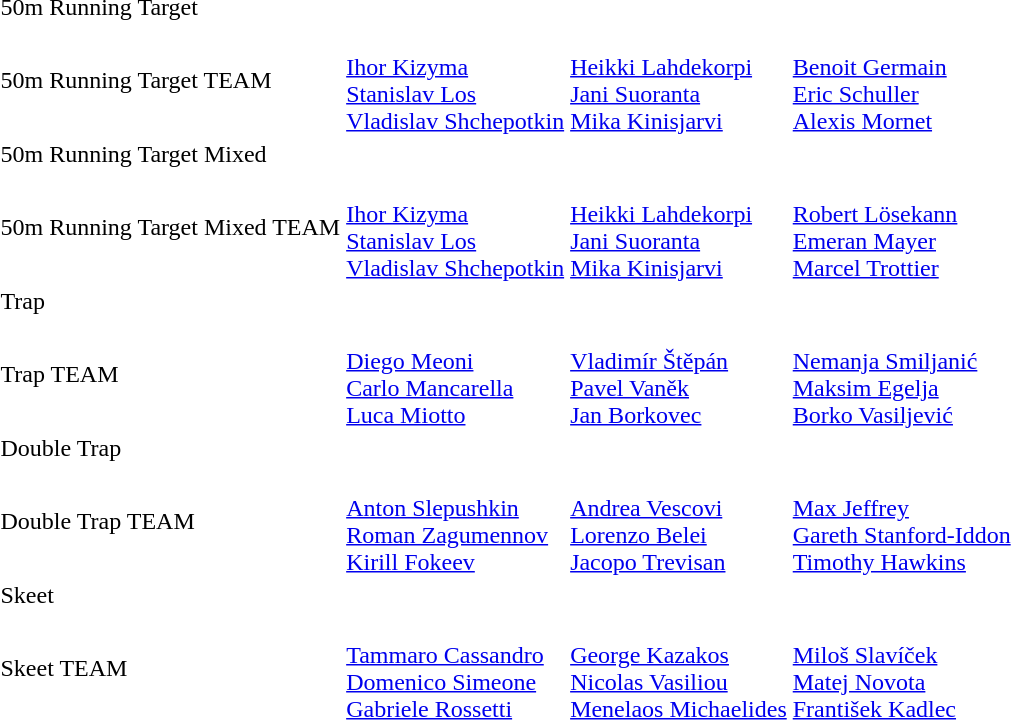<table>
<tr>
<td>50m Running Target</td>
<td></td>
<td></td>
<td></td>
</tr>
<tr>
<td>50m Running Target TEAM</td>
<td><br><a href='#'>Ihor Kizyma</a><br><a href='#'>Stanislav Los</a><br><a href='#'>Vladislav Shchepotkin</a></td>
<td><br><a href='#'>Heikki Lahdekorpi</a><br><a href='#'>Jani Suoranta</a><br><a href='#'>Mika Kinisjarvi</a></td>
<td><br><a href='#'>Benoit Germain</a><br><a href='#'>Eric Schuller</a><br><a href='#'>Alexis Mornet</a></td>
</tr>
<tr>
<td>50m Running Target Mixed</td>
<td></td>
<td></td>
<td></td>
</tr>
<tr>
<td>50m Running Target Mixed TEAM</td>
<td><br><a href='#'>Ihor Kizyma</a><br><a href='#'>Stanislav Los</a><br><a href='#'>Vladislav Shchepotkin</a></td>
<td><br><a href='#'>Heikki Lahdekorpi</a><br><a href='#'>Jani Suoranta</a><br><a href='#'>Mika Kinisjarvi</a></td>
<td><br><a href='#'>Robert Lösekann</a><br><a href='#'>Emeran Mayer</a><br><a href='#'>Marcel Trottier</a></td>
</tr>
<tr>
<td>Trap</td>
<td></td>
<td></td>
<td></td>
</tr>
<tr>
<td>Trap TEAM</td>
<td><br><a href='#'>Diego Meoni</a><br><a href='#'>Carlo Mancarella</a><br><a href='#'>Luca Miotto</a></td>
<td><br><a href='#'>Vladimír Štěpán</a><br><a href='#'>Pavel Vaněk</a><br><a href='#'>Jan Borkovec</a></td>
<td><br><a href='#'>Nemanja Smiljanić</a><br><a href='#'>Maksim Egelja</a><br><a href='#'>Borko Vasiljević</a></td>
</tr>
<tr>
<td>Double Trap</td>
<td></td>
<td></td>
<td></td>
</tr>
<tr>
<td>Double Trap TEAM</td>
<td><br><a href='#'>Anton Slepushkin</a><br><a href='#'>Roman Zagumennov</a><br><a href='#'>Kirill Fokeev</a></td>
<td><br><a href='#'>Andrea Vescovi</a><br><a href='#'>Lorenzo Belei</a><br><a href='#'>Jacopo Trevisan</a></td>
<td><br><a href='#'>Max Jeffrey</a><br><a href='#'>Gareth Stanford-Iddon</a><br><a href='#'>Timothy Hawkins</a></td>
</tr>
<tr>
<td>Skeet</td>
<td></td>
<td></td>
<td></td>
</tr>
<tr>
<td>Skeet TEAM</td>
<td><br><a href='#'>Tammaro Cassandro</a><br><a href='#'>Domenico Simeone</a><br><a href='#'>Gabriele Rossetti</a></td>
<td><br><a href='#'>George Kazakos</a><br><a href='#'>Nicolas Vasiliou</a><br><a href='#'>Menelaos Michaelides</a></td>
<td><br><a href='#'>Miloš Slavíček</a><br><a href='#'>Matej Novota</a><br><a href='#'>František Kadlec</a></td>
</tr>
</table>
